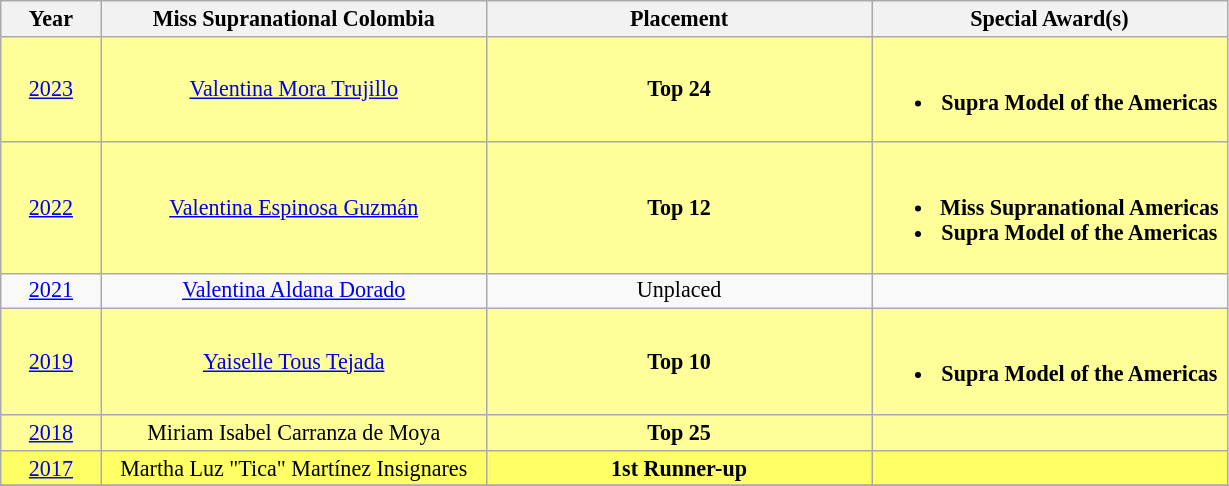<table class="wikitable" style="font-size: 92%; text-align:center">
<tr>
<th width="60">Year</th>
<th width="250">Miss Supranational Colombia</th>
<th width="250">Placement</th>
<th width="230">Special Award(s)</th>
</tr>
<tr style="background-color:#FFFF99">
<td><a href='#'>2023</a></td>
<td><a href='#'>Valentina Mora Trujillo</a></td>
<td><strong>Top 24</strong></td>
<td><br><ul><li><strong>Supra Model of the Americas</strong></li></ul></td>
</tr>
<tr style="background-color:#FFFF99">
<td><a href='#'>2022</a></td>
<td><a href='#'>Valentina Espinosa Guzmán</a></td>
<td><strong>Top 12</strong></td>
<td><br><ul><li><strong>Miss Supranational Americas</strong></li><li><strong>Supra Model of the Americas</strong></li></ul></td>
</tr>
<tr>
<td><a href='#'>2021</a></td>
<td><a href='#'>Valentina Aldana Dorado</a></td>
<td>Unplaced</td>
<td></td>
</tr>
<tr style="background-color:#FFFF99">
<td><a href='#'>2019</a></td>
<td><a href='#'>Yaiselle Tous Tejada</a></td>
<td><strong>Top 10</strong></td>
<td><br><ul><li><strong>Supra Model of the Americas</strong></li></ul></td>
</tr>
<tr style="background-color:#FFFF99">
<td><a href='#'>2018</a></td>
<td>Miriam Isabel Carranza de Moya</td>
<td><strong>Top 25</strong></td>
<td></td>
</tr>
<tr style="background-color:#FFFF66">
<td><a href='#'>2017</a></td>
<td>Martha Luz "Tica" Martínez Insignares</td>
<td><strong>1st Runner-up</strong></td>
<td></td>
</tr>
<tr>
</tr>
</table>
